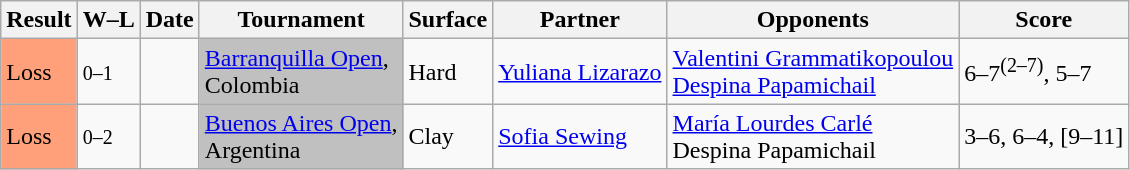<table class="sortable wikitable">
<tr>
<th>Result</th>
<th class="unsortable">W–L</th>
<th>Date</th>
<th>Tournament</th>
<th>Surface</th>
<th>Partner</th>
<th>Opponents</th>
<th class="unsortable">Score</th>
</tr>
<tr>
<td style=background:#FFA07A>Loss</td>
<td><small>0–1</small></td>
<td><a href='#'></a></td>
<td bgcolor=silver><a href='#'>Barranquilla Open</a>, <br>Colombia</td>
<td>Hard</td>
<td> <a href='#'>Yuliana Lizarazo</a></td>
<td> <a href='#'>Valentini Grammatikopoulou</a> <br>  <a href='#'>Despina Papamichail</a></td>
<td>6–7<sup>(2–7)</sup>, 5–7</td>
</tr>
<tr>
<td style=background:#ffa07a;>Loss</td>
<td><small>0–2</small></td>
<td><a href='#'></a></td>
<td bgcolor=silver><a href='#'>Buenos Aires Open</a>, <br>Argentina</td>
<td>Clay</td>
<td> <a href='#'>Sofia Sewing</a></td>
<td> <a href='#'>María Lourdes Carlé</a> <br>  Despina Papamichail</td>
<td>3–6, 6–4, [9–11]</td>
</tr>
</table>
